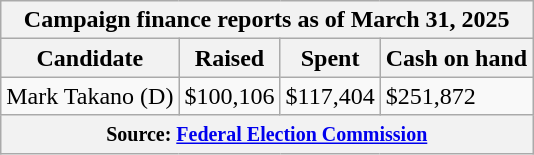<table class="wikitable sortable">
<tr>
<th colspan=4>Campaign finance reports as of March 31, 2025</th>
</tr>
<tr style="text-align:center;">
<th>Candidate</th>
<th>Raised</th>
<th>Spent</th>
<th>Cash on hand</th>
</tr>
<tr>
<td>Mark Takano (D)</td>
<td>$100,106</td>
<td>$117,404</td>
<td>$251,872</td>
</tr>
<tr>
<th colspan="4"><small>Source: <a href='#'>Federal Election Commission</a></small></th>
</tr>
</table>
